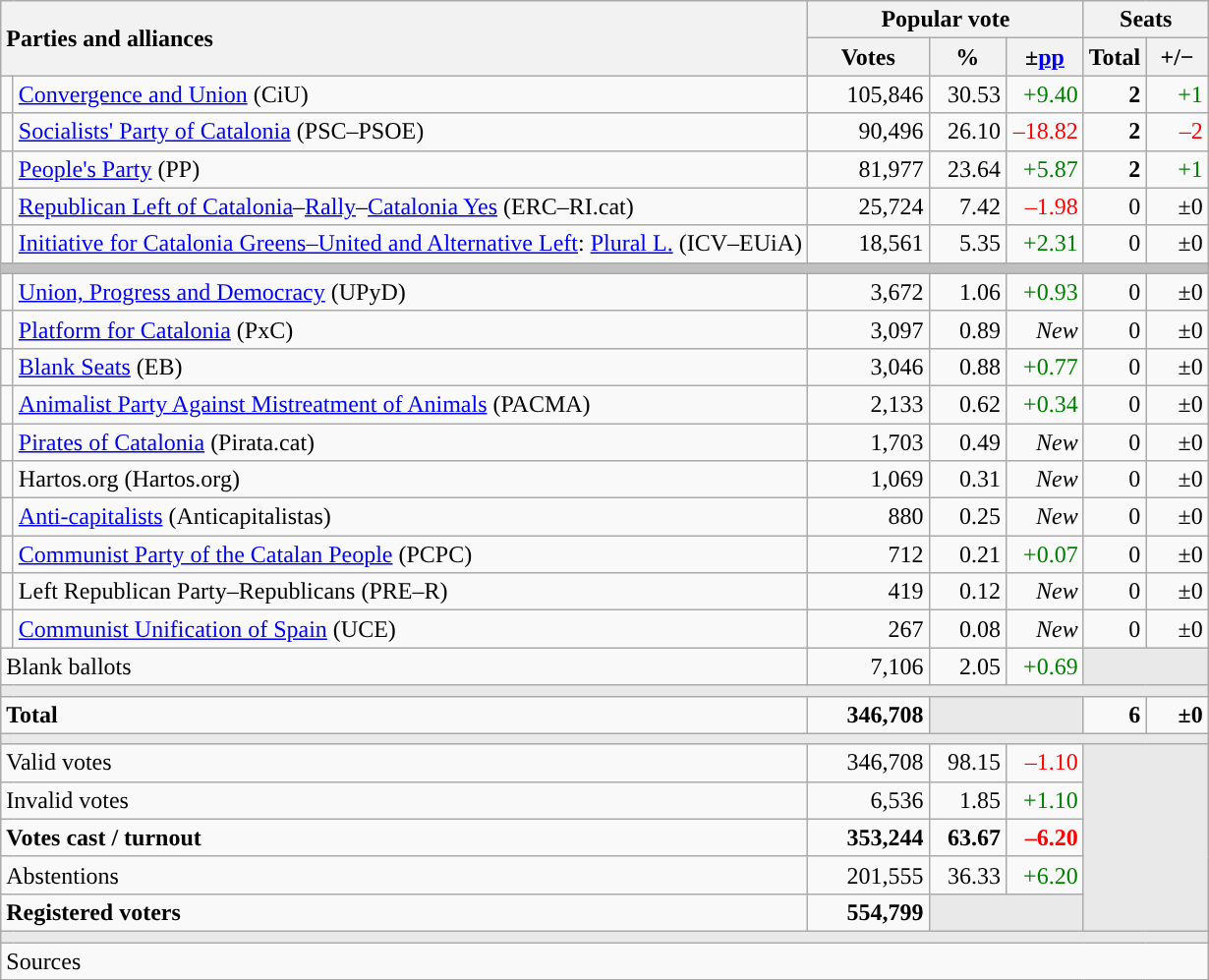<table class="wikitable" style="text-align:right;">
<tr>
<th style="text-align:left;" rowspan="2" colspan="2" width="525">Parties and alliances</th>
<th colspan="3">Popular vote</th>
<th colspan="2">Seats</th>
</tr>
<tr>
<th width="75">Votes</th>
<th width="45">%</th>
<th width="45">±<a href='#'>pp</a></th>
<th width="35">Total</th>
<th width="35">+/−</th>
</tr>
<tr>
<td width="1" style="color:inherit;background:"></td>
<td align="left"><a href='#'>Convergence and Union</a> (CiU)</td>
<td>105,846</td>
<td>30.53</td>
<td style="color:green;">+9.40</td>
<td><strong>2</strong></td>
<td style="color:green;">+1</td>
</tr>
<tr>
<td style="color:inherit;background:"></td>
<td align="left"><a href='#'>Socialists' Party of Catalonia</a> (PSC–PSOE)</td>
<td>90,496</td>
<td>26.10</td>
<td style="color:red;">–18.82</td>
<td><strong>2</strong></td>
<td style="color:red;">–2</td>
</tr>
<tr>
<td style="color:inherit;background:"></td>
<td align="left"><a href='#'>People's Party</a> (PP)</td>
<td>81,977</td>
<td>23.64</td>
<td style="color:green;">+5.87</td>
<td><strong>2</strong></td>
<td style="color:green;">+1</td>
</tr>
<tr>
<td style="color:inherit;background:"></td>
<td align="left"><a href='#'>Republican Left of Catalonia</a>–<a href='#'>Rally</a>–<a href='#'>Catalonia Yes</a> (ERC–RI.cat)</td>
<td>25,724</td>
<td>7.42</td>
<td style="color:red;">–1.98</td>
<td>0</td>
<td>±0</td>
</tr>
<tr>
<td style="color:inherit;background:"></td>
<td align="left"><a href='#'>Initiative for Catalonia Greens–United and Alternative Left</a>: <a href='#'>Plural L.</a> (ICV–EUiA)</td>
<td>18,561</td>
<td>5.35</td>
<td style="color:green;">+2.31</td>
<td>0</td>
<td>±0</td>
</tr>
<tr>
<td colspan="7" bgcolor="#C0C0C0"></td>
</tr>
<tr>
<td style="color:inherit;background:"></td>
<td align="left"><a href='#'>Union, Progress and Democracy</a> (UPyD)</td>
<td>3,672</td>
<td>1.06</td>
<td style="color:green;">+0.93</td>
<td>0</td>
<td>±0</td>
</tr>
<tr>
<td style="color:inherit;background:"></td>
<td align="left"><a href='#'>Platform for Catalonia</a> (PxC)</td>
<td>3,097</td>
<td>0.89</td>
<td><em>New</em></td>
<td>0</td>
<td>±0</td>
</tr>
<tr>
<td style="color:inherit;background:"></td>
<td align="left"><a href='#'>Blank Seats</a> (EB)</td>
<td>3,046</td>
<td>0.88</td>
<td style="color:green;">+0.77</td>
<td>0</td>
<td>±0</td>
</tr>
<tr>
<td style="color:inherit;background:"></td>
<td align="left"><a href='#'>Animalist Party Against Mistreatment of Animals</a> (PACMA)</td>
<td>2,133</td>
<td>0.62</td>
<td style="color:green;">+0.34</td>
<td>0</td>
<td>±0</td>
</tr>
<tr>
<td style="color:inherit;background:"></td>
<td align="left"><a href='#'>Pirates of Catalonia</a> (Pirata.cat)</td>
<td>1,703</td>
<td>0.49</td>
<td><em>New</em></td>
<td>0</td>
<td>±0</td>
</tr>
<tr>
<td style="color:inherit;background:"></td>
<td align="left">Hartos.org (Hartos.org)</td>
<td>1,069</td>
<td>0.31</td>
<td><em>New</em></td>
<td>0</td>
<td>±0</td>
</tr>
<tr>
<td style="color:inherit;background:"></td>
<td align="left"><a href='#'>Anti-capitalists</a> (Anticapitalistas)</td>
<td>880</td>
<td>0.25</td>
<td><em>New</em></td>
<td>0</td>
<td>±0</td>
</tr>
<tr>
<td style="color:inherit;background:"></td>
<td align="left"><a href='#'>Communist Party of the Catalan People</a> (PCPC)</td>
<td>712</td>
<td>0.21</td>
<td style="color:green;">+0.07</td>
<td>0</td>
<td>±0</td>
</tr>
<tr>
<td style="color:inherit;background:"></td>
<td align="left">Left Republican Party–Republicans (PRE–R)</td>
<td>419</td>
<td>0.12</td>
<td><em>New</em></td>
<td>0</td>
<td>±0</td>
</tr>
<tr>
<td style="color:inherit;background:"></td>
<td align="left"><a href='#'>Communist Unification of Spain</a> (UCE)</td>
<td>267</td>
<td>0.08</td>
<td><em>New</em></td>
<td>0</td>
<td>±0</td>
</tr>
<tr>
<td align="left" colspan="2">Blank ballots</td>
<td>7,106</td>
<td>2.05</td>
<td style="color:green;">+0.69</td>
<td bgcolor="#E9E9E9" colspan="2"></td>
</tr>
<tr>
<td colspan="7" bgcolor="#E9E9E9"></td>
</tr>
<tr style="font-weight:bold;">
<td align="left" colspan="2">Total</td>
<td>346,708</td>
<td bgcolor="#E9E9E9" colspan="2"></td>
<td>6</td>
<td>±0</td>
</tr>
<tr>
<td colspan="7" bgcolor="#E9E9E9"></td>
</tr>
<tr>
<td align="left" colspan="2">Valid votes</td>
<td>346,708</td>
<td>98.15</td>
<td style="color:red;">–1.10</td>
<td bgcolor="#E9E9E9" colspan="2" rowspan="5"></td>
</tr>
<tr>
<td align="left" colspan="2">Invalid votes</td>
<td>6,536</td>
<td>1.85</td>
<td style="color:green;">+1.10</td>
</tr>
<tr style="font-weight:bold;">
<td align="left" colspan="2">Votes cast / turnout</td>
<td>353,244</td>
<td>63.67</td>
<td style="color:red;">–6.20</td>
</tr>
<tr>
<td align="left" colspan="2">Abstentions</td>
<td>201,555</td>
<td>36.33</td>
<td style="color:green;">+6.20</td>
</tr>
<tr style="font-weight:bold;">
<td align="left" colspan="2">Registered voters</td>
<td>554,799</td>
<td bgcolor="#E9E9E9" colspan="2"></td>
</tr>
<tr>
<td colspan="7" bgcolor="#E9E9E9"></td>
</tr>
<tr>
<td align="left" colspan="7">Sources</td>
</tr>
</table>
